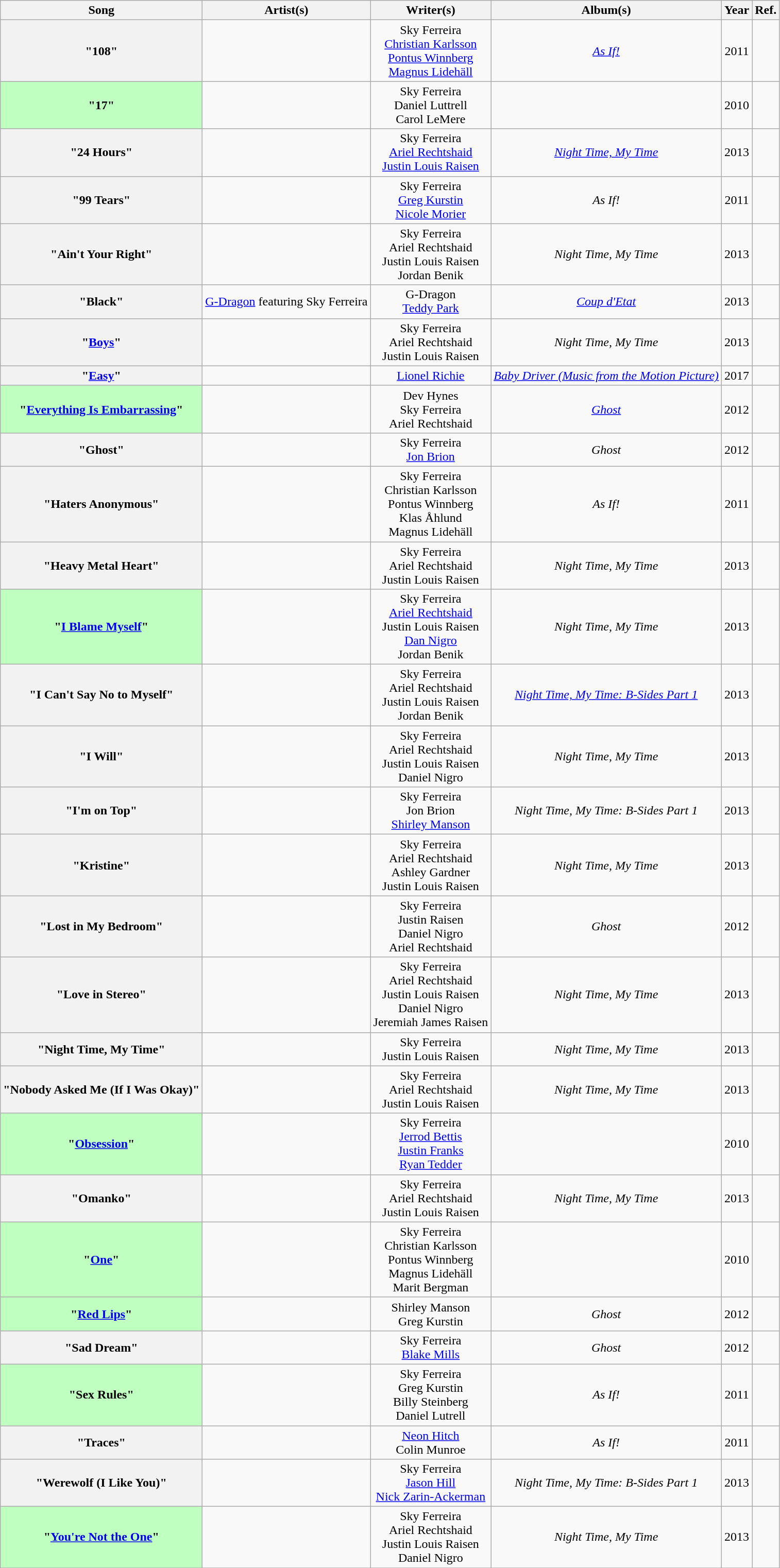<table class="wikitable sortable plainrowheaders" style="text-align:center;">
<tr>
<th scope="col">Song</th>
<th scope="col">Artist(s)</th>
<th scope="col" class="unsortable">Writer(s)</th>
<th scope="col">Album(s)</th>
<th scope="col">Year</th>
<th scope="col" class="unsortable">Ref.</th>
</tr>
<tr>
<th scope="row"> "108"</th>
<td></td>
<td>Sky Ferreira<br><a href='#'>Christian Karlsson</a><br><a href='#'>Pontus Winnberg</a><br><a href='#'>Magnus Lidehäll</a></td>
<td><em><a href='#'>As If!</a></em></td>
<td>2011</td>
<td></td>
</tr>
<tr>
<th scope="row" style="background-color:#BFFFC0">"17" </th>
<td></td>
<td>Sky Ferreira<br>Daniel Luttrell<br>Carol LeMere</td>
<td></td>
<td>2010</td>
<td></td>
</tr>
<tr>
<th scope="row"> "24 Hours"</th>
<td></td>
<td>Sky Ferreira<br><a href='#'>Ariel Rechtshaid</a><br><a href='#'>Justin Louis Raisen</a></td>
<td><em><a href='#'>Night Time, My Time</a></em></td>
<td>2013</td>
<td></td>
</tr>
<tr>
<th scope="row"> "99 Tears"</th>
<td></td>
<td>Sky Ferreira<br><a href='#'>Greg Kurstin</a><br><a href='#'>Nicole Morier</a></td>
<td><em>As If!</em></td>
<td>2011</td>
<td></td>
</tr>
<tr>
<th scope="row"> "Ain't Your Right"</th>
<td></td>
<td>Sky Ferreira<br>Ariel Rechtshaid<br>Justin Louis Raisen<br>Jordan Benik</td>
<td><em>Night Time, My Time</em></td>
<td>2013</td>
<td></td>
</tr>
<tr>
<th scope="row"> "Black"</th>
<td><a href='#'>G-Dragon</a> featuring Sky Ferreira</td>
<td>G-Dragon<br><a href='#'>Teddy Park</a></td>
<td><em><a href='#'>Coup d'Etat</a></em></td>
<td>2013</td>
<td></td>
</tr>
<tr>
<th scope="row">"<a href='#'>Boys</a>"</th>
<td></td>
<td>Sky Ferreira<br>Ariel Rechtshaid<br>Justin Louis Raisen</td>
<td><em>Night Time, My Time</em></td>
<td>2013</td>
<td></td>
</tr>
<tr>
<th scope="row"> "<a href='#'>Easy</a>"</th>
<td></td>
<td><a href='#'>Lionel Richie</a></td>
<td><em><a href='#'>Baby Driver (Music from the Motion Picture)</a></em></td>
<td>2017</td>
<td></td>
</tr>
<tr>
<th scope="row" style="background-color:#BFFFC0">"<a href='#'>Everything Is Embarrassing</a>" </th>
<td></td>
<td>Dev Hynes<br>Sky Ferreira<br>Ariel Rechtshaid</td>
<td><em><a href='#'>Ghost</a></em></td>
<td>2012</td>
<td></td>
</tr>
<tr>
<th scope="row"> "Ghost"</th>
<td></td>
<td>Sky Ferreira<br><a href='#'>Jon Brion</a></td>
<td><em>Ghost</em></td>
<td>2012</td>
<td></td>
</tr>
<tr>
<th scope="row"> "Haters Anonymous"</th>
<td></td>
<td>Sky Ferreira<br>Christian Karlsson<br>Pontus Winnberg<br>Klas Åhlund<br>Magnus Lidehäll</td>
<td><em>As If!</em></td>
<td>2011</td>
<td></td>
</tr>
<tr>
<th scope="row">"Heavy Metal Heart"</th>
<td></td>
<td>Sky Ferreira<br>Ariel Rechtshaid<br>Justin Louis Raisen</td>
<td><em>Night Time, My Time</em></td>
<td>2013</td>
<td></td>
</tr>
<tr>
<th scope="row" style="background-color:#BFFFC0"> "<a href='#'>I Blame Myself</a>"</th>
<td></td>
<td>Sky Ferreira<br><a href='#'>Ariel Rechtshaid</a><br>Justin Louis Raisen<br><a href='#'>Dan Nigro</a><br>Jordan Benik</td>
<td><em>Night Time, My Time</em></td>
<td>2013</td>
<td></td>
</tr>
<tr>
<th scope="row">"I Can't Say No to Myself"</th>
<td></td>
<td>Sky Ferreira<br>Ariel Rechtshaid<br>Justin Louis Raisen<br>Jordan Benik</td>
<td><em><a href='#'>Night Time, My Time: B-Sides Part 1</a></em></td>
<td>2013</td>
<td></td>
</tr>
<tr>
<th scope="row">"I Will"</th>
<td></td>
<td>Sky Ferreira<br>Ariel Rechtshaid<br>Justin Louis Raisen<br>Daniel Nigro</td>
<td><em>Night Time, My Time</em></td>
<td>2013</td>
<td></td>
</tr>
<tr>
<th scope="row">"I'm on Top"</th>
<td></td>
<td>Sky Ferreira<br>Jon Brion<br><a href='#'>Shirley Manson</a></td>
<td><em>Night Time, My Time: B-Sides Part 1</em></td>
<td>2013</td>
<td></td>
</tr>
<tr>
<th scope="row"> "Kristine"</th>
<td></td>
<td>Sky Ferreira<br>Ariel Rechtshaid<br>Ashley Gardner<br>Justin Louis Raisen</td>
<td><em>Night Time, My Time</em></td>
<td>2013</td>
<td></td>
</tr>
<tr>
<th scope="row"> "Lost in My Bedroom"</th>
<td></td>
<td>Sky Ferreira<br>Justin Raisen<br>Daniel Nigro<br>Ariel Rechtshaid</td>
<td><em>Ghost</em></td>
<td>2012</td>
<td></td>
</tr>
<tr>
<th scope="row">"Love in Stereo"</th>
<td></td>
<td>Sky Ferreira<br>Ariel Rechtshaid<br>Justin Louis Raisen<br>Daniel Nigro<br>Jeremiah James Raisen</td>
<td><em>Night Time, My Time</em></td>
<td>2013</td>
<td></td>
</tr>
<tr>
<th scope="row"> "Night Time, My Time"</th>
<td></td>
<td>Sky Ferreira<br>Justin Louis Raisen</td>
<td><em>Night Time, My Time</em></td>
<td>2013</td>
<td></td>
</tr>
<tr>
<th scope="row">"Nobody Asked Me (If I Was Okay)"</th>
<td></td>
<td>Sky Ferreira<br>Ariel Rechtshaid<br>Justin Louis Raisen</td>
<td><em>Night Time, My Time</em></td>
<td>2013</td>
<td></td>
</tr>
<tr>
<th scope="row" style="background-color:#BFFFC0">"<a href='#'>Obsession</a>" </th>
<td></td>
<td>Sky Ferreira<br><a href='#'>Jerrod Bettis</a><br><a href='#'>Justin Franks</a><br><a href='#'>Ryan Tedder</a></td>
<td></td>
<td>2010</td>
<td></td>
</tr>
<tr>
<th scope="row"> "Omanko"</th>
<td></td>
<td>Sky Ferreira<br>Ariel Rechtshaid<br>Justin Louis Raisen</td>
<td><em>Night Time, My Time</em></td>
<td>2013</td>
<td></td>
</tr>
<tr>
<th scope="row" style="background-color:#BFFFC0">"<a href='#'>One</a>" </th>
<td></td>
<td>Sky Ferreira<br>Christian Karlsson<br>Pontus Winnberg<br>Magnus Lidehäll<br>Marit Bergman</td>
<td></td>
<td>2010</td>
<td></td>
</tr>
<tr>
<th scope="row" style="background-color:#BFFFC0">"<a href='#'>Red Lips</a>" </th>
<td></td>
<td>Shirley Manson<br>Greg Kurstin</td>
<td><em>Ghost</em></td>
<td>2012</td>
<td></td>
</tr>
<tr>
<th scope="row"> "Sad Dream"</th>
<td></td>
<td>Sky Ferreira<br><a href='#'>Blake Mills</a></td>
<td><em>Ghost</em></td>
<td>2012</td>
<td></td>
</tr>
<tr>
<th scope="row" style="background-color:#BFFFC0">"Sex Rules" </th>
<td></td>
<td>Sky Ferreira<br>Greg Kurstin<br>Billy Steinberg<br>Daniel Lutrell</td>
<td><em>As If!</em></td>
<td>2011</td>
<td></td>
</tr>
<tr>
<th scope="row"> "Traces"</th>
<td></td>
<td><a href='#'>Neon Hitch</a><br>Colin Munroe</td>
<td><em>As If!</em></td>
<td>2011</td>
<td></td>
</tr>
<tr>
<th scope="row"> "Werewolf (I Like You)"</th>
<td></td>
<td>Sky Ferreira<br><a href='#'>Jason Hill</a><br><a href='#'>Nick Zarin-Ackerman</a></td>
<td><em>Night Time, My Time: B-Sides Part 1</em></td>
<td>2013</td>
<td></td>
</tr>
<tr>
<th scope="row" style="background-color:#BFFFC0"> "<a href='#'>You're Not the One</a>" </th>
<td></td>
<td>Sky Ferreira<br>Ariel Rechtshaid<br>Justin Louis Raisen<br>Daniel Nigro</td>
<td><em>Night Time, My Time</em></td>
<td>2013</td>
<td></td>
</tr>
<tr>
</tr>
</table>
